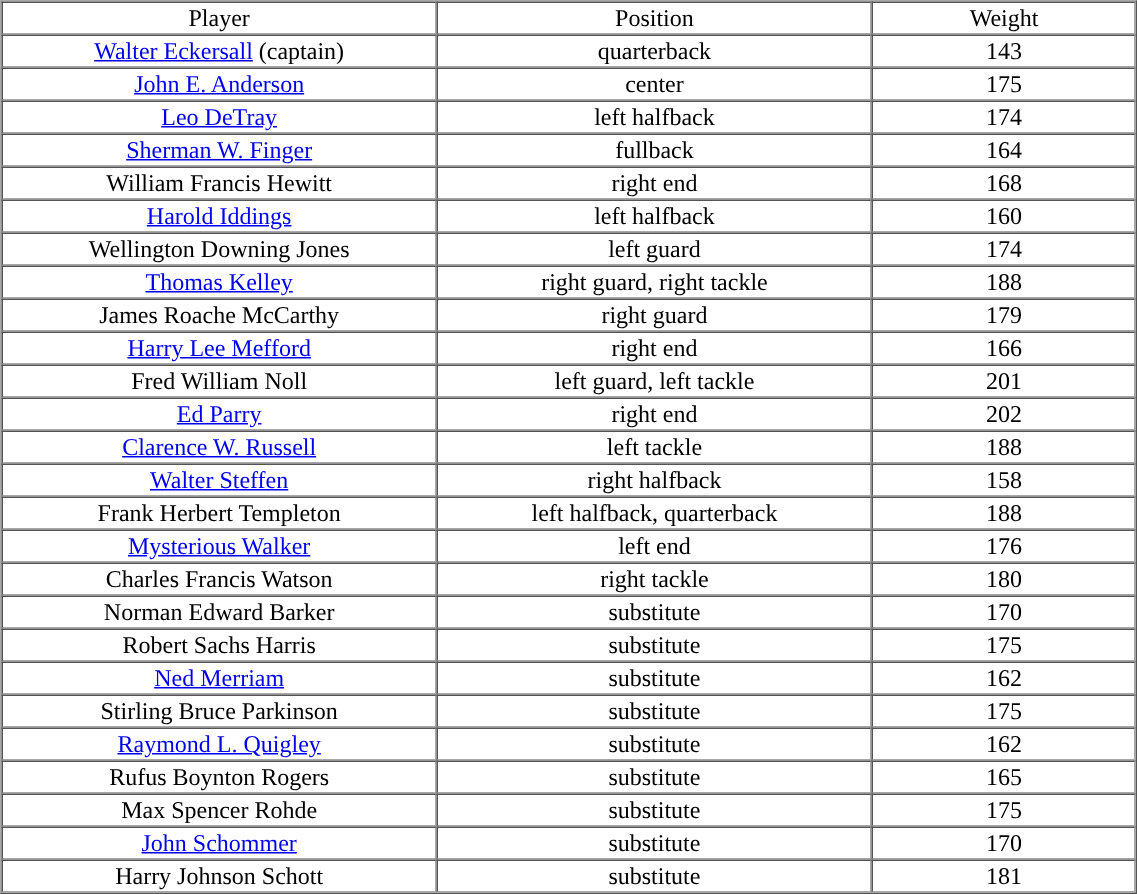<table cellpadding="1" border="1" cellspacing="0" width="60%" style="text-align:center;">
<tr>
<td>Player</td>
<td>Position</td>
<td>Weight</td>
</tr>
<tr align="center" bgcolor="">
<td><a href='#'>Walter Eckersall</a> (captain)</td>
<td>quarterback</td>
<td>143</td>
</tr>
<tr align="center" bgcolor="">
<td><a href='#'>John E. Anderson</a></td>
<td>center</td>
<td>175</td>
</tr>
<tr align="center" bgcolor="">
<td><a href='#'>Leo DeTray</a></td>
<td>left halfback</td>
<td>174</td>
</tr>
<tr align="center" bgcolor="">
<td><a href='#'>Sherman W. Finger</a></td>
<td>fullback</td>
<td>164</td>
</tr>
<tr align="center" bgcolor="">
<td>William Francis Hewitt</td>
<td>right end</td>
<td>168</td>
</tr>
<tr align="center" bgcolor="">
<td><a href='#'>Harold Iddings</a></td>
<td>left halfback</td>
<td>160</td>
</tr>
<tr align="center" bgcolor="">
<td>Wellington Downing Jones</td>
<td>left guard</td>
<td>174</td>
</tr>
<tr align="center" bgcolor="">
<td><a href='#'>Thomas Kelley</a></td>
<td>right guard, right tackle</td>
<td>188</td>
</tr>
<tr align="center" bgcolor="">
<td>James Roache McCarthy</td>
<td>right guard</td>
<td>179</td>
</tr>
<tr align="center" bgcolor="">
<td><a href='#'>Harry Lee Mefford</a></td>
<td>right end</td>
<td>166</td>
</tr>
<tr align="center" bgcolor="">
<td width="250">Fred William Noll</td>
<td width="250">left guard, left tackle</td>
<td width="150">201</td>
</tr>
<tr align="center" bgcolor="">
<td><a href='#'>Ed Parry</a></td>
<td>right end</td>
<td>202</td>
</tr>
<tr align="center" bgcolor="">
<td><a href='#'>Clarence W. Russell</a></td>
<td>left tackle</td>
<td>188</td>
</tr>
<tr align="center" bgcolor="">
<td><a href='#'>Walter Steffen</a></td>
<td>right halfback</td>
<td>158</td>
</tr>
<tr align="center" bgcolor="">
<td>Frank Herbert Templeton</td>
<td>left halfback, quarterback</td>
<td>188</td>
</tr>
<tr align="center" bgcolor="">
<td><a href='#'>Mysterious Walker</a></td>
<td>left end</td>
<td>176</td>
</tr>
<tr align="center" bgcolor="">
<td>Charles Francis Watson</td>
<td>right tackle</td>
<td>180</td>
</tr>
<tr align="center" bgcolor="">
<td>Norman Edward Barker</td>
<td>substitute</td>
<td>170</td>
</tr>
<tr align="center" bgcolor="">
<td>Robert Sachs Harris</td>
<td>substitute</td>
<td>175</td>
</tr>
<tr align="center" bgcolor="">
<td><a href='#'>Ned Merriam</a></td>
<td>substitute</td>
<td>162</td>
</tr>
<tr align="center" bgcolor="">
<td>Stirling Bruce Parkinson</td>
<td>substitute</td>
<td>175</td>
</tr>
<tr align="center" bgcolor="">
<td><a href='#'>Raymond L. Quigley</a></td>
<td>substitute</td>
<td>162</td>
</tr>
<tr align="center" bgcolor="">
<td>Rufus Boynton Rogers</td>
<td>substitute</td>
<td>165</td>
</tr>
<tr align="center" bgcolor="">
<td>Max Spencer Rohde</td>
<td>substitute</td>
<td>175</td>
</tr>
<tr align="center" bgcolor="">
<td><a href='#'>John Schommer</a></td>
<td>substitute</td>
<td>170</td>
</tr>
<tr align="center" bgcolor="">
<td>Harry Johnson Schott</td>
<td>substitute</td>
<td>181</td>
</tr>
<tr align="center" bgcolor="">
</tr>
</table>
